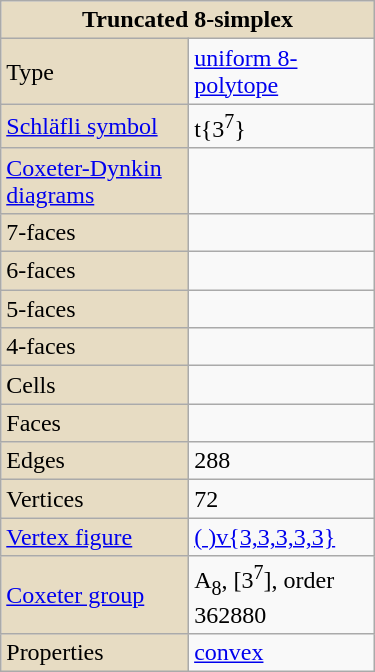<table class="wikitable" align="right" style="margin-left:10px" width="250">
<tr>
<th style="background:#e7dcc3;" colspan="2">Truncated 8-simplex</th>
</tr>
<tr>
<td style="background:#e7dcc3;">Type</td>
<td><a href='#'>uniform 8-polytope</a></td>
</tr>
<tr>
<td style="background:#e7dcc3;"><a href='#'>Schläfli symbol</a></td>
<td>t{3<sup>7</sup>}</td>
</tr>
<tr>
<td style="background:#e7dcc3;"><a href='#'>Coxeter-Dynkin diagrams</a></td>
<td></td>
</tr>
<tr>
<td style="background:#e7dcc3;">7-faces</td>
<td></td>
</tr>
<tr>
<td style="background:#e7dcc3;">6-faces</td>
<td></td>
</tr>
<tr>
<td style="background:#e7dcc3;">5-faces</td>
<td></td>
</tr>
<tr>
<td style="background:#e7dcc3;">4-faces</td>
<td></td>
</tr>
<tr>
<td style="background:#e7dcc3;">Cells</td>
<td></td>
</tr>
<tr>
<td style="background:#e7dcc3;">Faces</td>
<td></td>
</tr>
<tr>
<td style="background:#e7dcc3;">Edges</td>
<td>288</td>
</tr>
<tr>
<td style="background:#e7dcc3;">Vertices</td>
<td>72</td>
</tr>
<tr>
<td style="background:#e7dcc3;"><a href='#'>Vertex figure</a></td>
<td><a href='#'>( )v{3,3,3,3,3}</a></td>
</tr>
<tr>
<td style="background:#e7dcc3;"><a href='#'>Coxeter group</a></td>
<td>A<sub>8</sub>, [3<sup>7</sup>], order 362880</td>
</tr>
<tr>
<td style="background:#e7dcc3;">Properties</td>
<td><a href='#'>convex</a></td>
</tr>
</table>
